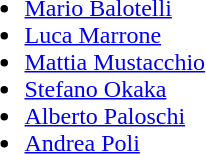<table>
<tr>
<td><strong></strong><br><ul><li><a href='#'>Mario Balotelli</a></li><li><a href='#'>Luca Marrone</a></li><li><a href='#'>Mattia Mustacchio</a></li><li><a href='#'>Stefano Okaka</a></li><li><a href='#'>Alberto Paloschi</a></li><li><a href='#'>Andrea Poli</a></li></ul></td>
</tr>
</table>
